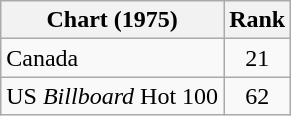<table class="wikitable">
<tr>
<th>Chart (1975)</th>
<th>Rank</th>
</tr>
<tr>
<td>Canada</td>
<td style="text-align:center;">21</td>
</tr>
<tr>
<td>US <em>Billboard</em> Hot 100</td>
<td style="text-align:center;">62</td>
</tr>
</table>
